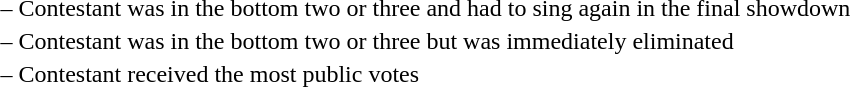<table>
<tr>
<td> –</td>
<td>Contestant was in the bottom two or three and had to sing again in the final showdown</td>
</tr>
<tr>
<td> –</td>
<td>Contestant was in the bottom two or three but was immediately eliminated</td>
</tr>
<tr>
<td> –</td>
<td>Contestant received the most public votes</td>
</tr>
</table>
